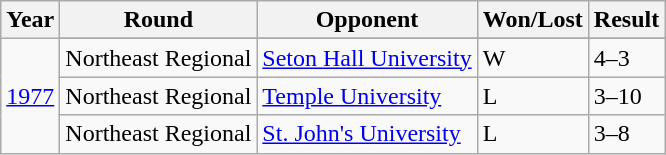<table class=wikitable>
<tr>
<th>Year</th>
<th>Round</th>
<th>Opponent</th>
<th>Won/Lost</th>
<th>Result</th>
</tr>
<tr>
<td rowspan=4><a href='#'>1977</a></td>
</tr>
<tr>
<td>Northeast Regional</td>
<td><a href='#'>Seton Hall University</a></td>
<td>W</td>
<td>4–3</td>
</tr>
<tr>
<td>Northeast Regional</td>
<td><a href='#'>Temple University</a></td>
<td>L</td>
<td>3–10</td>
</tr>
<tr>
<td>Northeast Regional</td>
<td><a href='#'>St. John's University</a></td>
<td>L</td>
<td>3–8</td>
</tr>
</table>
